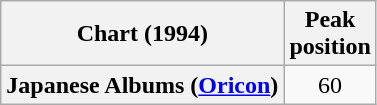<table class="wikitable sortable plainrowheaders">
<tr>
<th scope="col">Chart (1994)</th>
<th scope="col">Peak<br>position</th>
</tr>
<tr>
<th scope="row">Japanese Albums (<a href='#'>Oricon</a>)</th>
<td align="center">60</td>
</tr>
</table>
